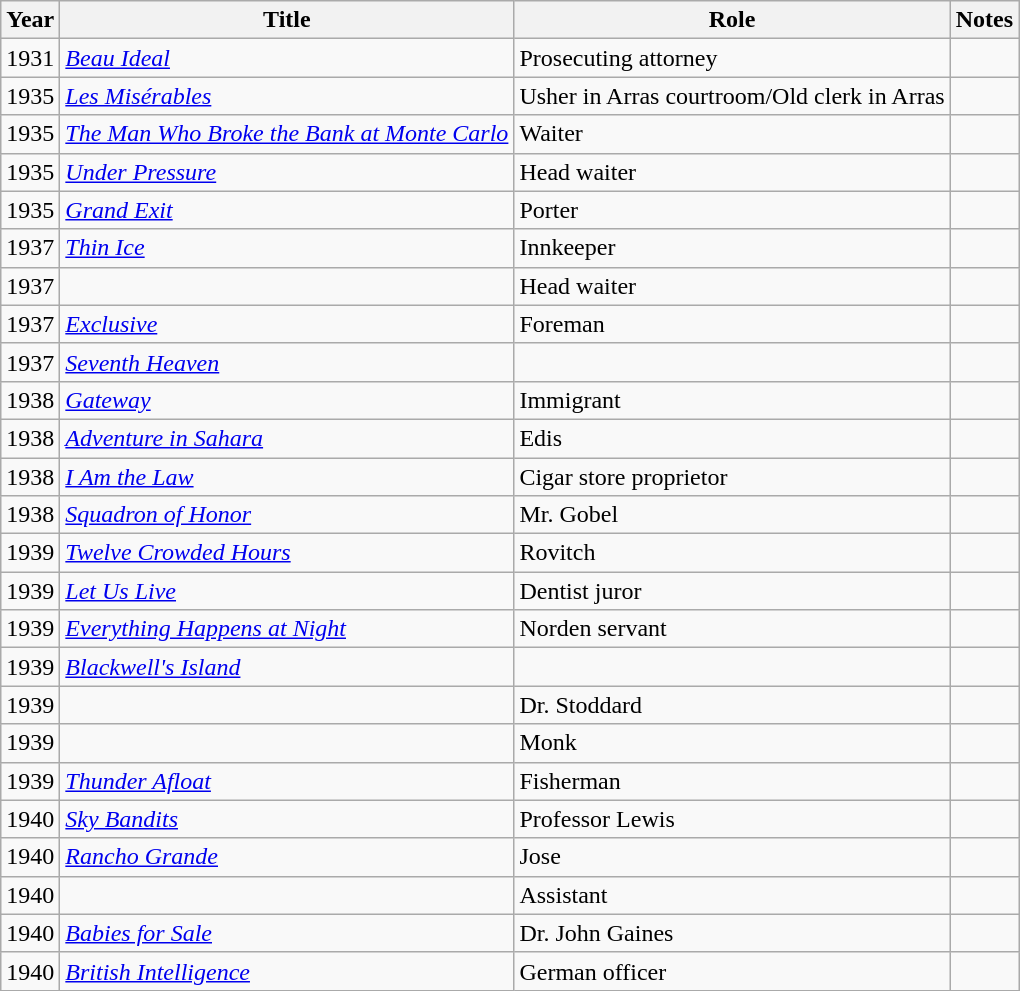<table class="wikitable sortable">
<tr>
<th>Year</th>
<th>Title</th>
<th>Role</th>
<th>Notes</th>
</tr>
<tr>
<td>1931</td>
<td><em><a href='#'>Beau Ideal</a></em></td>
<td>Prosecuting attorney</td>
<td></td>
</tr>
<tr>
<td>1935</td>
<td><em><a href='#'>Les Misérables</a></em></td>
<td>Usher in Arras courtroom/Old clerk in Arras</td>
<td></td>
</tr>
<tr>
<td>1935</td>
<td><em><a href='#'>The Man Who Broke the Bank at Monte Carlo</a></em></td>
<td>Waiter</td>
<td></td>
</tr>
<tr>
<td>1935</td>
<td><em><a href='#'>Under Pressure</a></em></td>
<td>Head waiter</td>
<td></td>
</tr>
<tr>
<td>1935</td>
<td><em><a href='#'>Grand Exit</a></em></td>
<td>Porter</td>
<td></td>
</tr>
<tr>
<td>1937</td>
<td><em><a href='#'>Thin Ice</a></em></td>
<td>Innkeeper</td>
<td></td>
</tr>
<tr>
<td>1937</td>
<td><em></em></td>
<td>Head waiter</td>
<td></td>
</tr>
<tr>
<td>1937</td>
<td><em><a href='#'>Exclusive</a></em></td>
<td>Foreman</td>
<td></td>
</tr>
<tr>
<td>1937</td>
<td><em><a href='#'>Seventh Heaven</a></em></td>
<td></td>
<td></td>
</tr>
<tr>
<td>1938</td>
<td><em><a href='#'>Gateway</a></em></td>
<td>Immigrant</td>
<td></td>
</tr>
<tr>
<td>1938</td>
<td><em><a href='#'>Adventure in Sahara</a></em></td>
<td>Edis</td>
<td></td>
</tr>
<tr>
<td>1938</td>
<td><em><a href='#'>I Am the Law</a></em></td>
<td>Cigar store proprietor</td>
<td></td>
</tr>
<tr>
<td>1938</td>
<td><em><a href='#'>Squadron of Honor</a></em></td>
<td>Mr. Gobel</td>
<td></td>
</tr>
<tr>
<td>1939</td>
<td><em><a href='#'>Twelve Crowded Hours</a></em></td>
<td>Rovitch</td>
<td></td>
</tr>
<tr>
<td>1939</td>
<td><em><a href='#'>Let Us Live</a></em></td>
<td>Dentist juror</td>
<td></td>
</tr>
<tr>
<td>1939</td>
<td><em><a href='#'>Everything Happens at Night</a></em></td>
<td>Norden servant</td>
<td></td>
</tr>
<tr>
<td>1939</td>
<td><em><a href='#'>Blackwell's Island</a></em></td>
<td></td>
<td></td>
</tr>
<tr>
<td>1939</td>
<td><em></em></td>
<td>Dr. Stoddard</td>
<td></td>
</tr>
<tr>
<td>1939</td>
<td><em></em></td>
<td>Monk</td>
<td></td>
</tr>
<tr>
<td>1939</td>
<td><em><a href='#'>Thunder Afloat</a></em></td>
<td>Fisherman</td>
<td></td>
</tr>
<tr>
<td>1940</td>
<td><em><a href='#'>Sky Bandits</a></em></td>
<td>Professor Lewis</td>
<td></td>
</tr>
<tr>
<td>1940</td>
<td><em><a href='#'>Rancho Grande</a></em></td>
<td>Jose</td>
<td></td>
</tr>
<tr>
<td>1940</td>
<td><em></em></td>
<td>Assistant</td>
<td></td>
</tr>
<tr>
<td>1940</td>
<td><em><a href='#'>Babies for Sale</a></em></td>
<td>Dr. John Gaines</td>
<td></td>
</tr>
<tr>
<td>1940</td>
<td><em><a href='#'>British Intelligence</a></em></td>
<td>German officer</td>
<td></td>
</tr>
</table>
